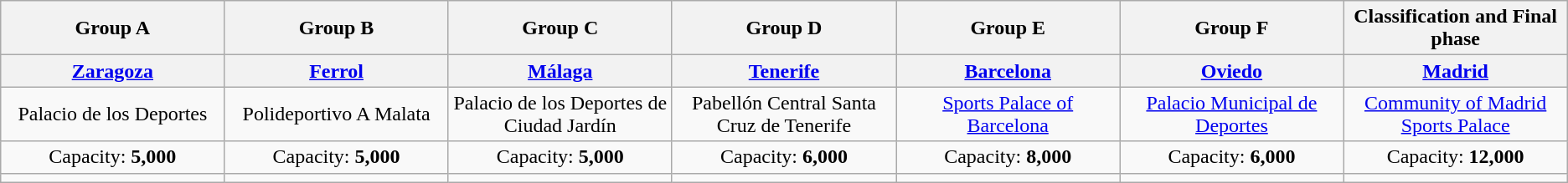<table class="wikitable" style="text-align:center">
<tr>
<th width=14.25%>Group A</th>
<th width=14.25%>Group B</th>
<th width=14.25%>Group C</th>
<th width=14.25%>Group D</th>
<th width=14.25%>Group E</th>
<th width=14.25%>Group F</th>
<th width=14.25%>Classification and Final phase</th>
</tr>
<tr>
<th><a href='#'>Zaragoza</a></th>
<th><a href='#'>Ferrol</a></th>
<th><a href='#'>Málaga</a></th>
<th><a href='#'>Tenerife</a></th>
<th><a href='#'>Barcelona</a></th>
<th><a href='#'>Oviedo</a></th>
<th><a href='#'>Madrid</a></th>
</tr>
<tr>
<td>Palacio de los Deportes</td>
<td>Polideportivo A Malata</td>
<td>Palacio de los Deportes de Ciudad Jardín</td>
<td>Pabellón Central Santa Cruz de Tenerife</td>
<td><a href='#'>Sports Palace of Barcelona</a></td>
<td><a href='#'>Palacio Municipal de Deportes</a></td>
<td><a href='#'>Community of Madrid Sports Palace</a></td>
</tr>
<tr>
<td>Capacity: <strong>5,000</strong></td>
<td>Capacity: <strong>5,000</strong></td>
<td>Capacity: <strong>5,000</strong></td>
<td>Capacity: <strong>6,000</strong></td>
<td>Capacity: <strong>8,000</strong></td>
<td>Capacity: <strong>6,000</strong></td>
<td>Capacity: <strong>12,000</strong></td>
</tr>
<tr>
<td></td>
<td></td>
<td></td>
<td></td>
<td></td>
<td></td>
<td></td>
</tr>
</table>
